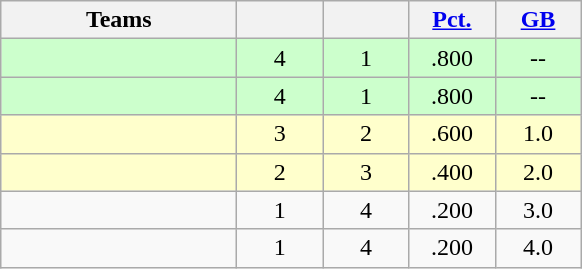<table class="wikitable" style="text-align:center;">
<tr>
<th width="150px">Teams</th>
<th width="50px"></th>
<th width="50px"></th>
<th width="50px"><a href='#'>Pct.</a></th>
<th width="50px"><a href='#'>GB</a></th>
</tr>
<tr style="background-color:#ccffcc">
<td align="left"></td>
<td>4</td>
<td>1</td>
<td>.800</td>
<td>--</td>
</tr>
<tr style="background-color:#ccffcc">
<td align="left"></td>
<td>4</td>
<td>1</td>
<td>.800</td>
<td>--</td>
</tr>
<tr style="background-color:#ffffcc">
<td align="left"></td>
<td>3</td>
<td>2</td>
<td>.600</td>
<td>1.0</td>
</tr>
<tr style="background-color: #ffffcc ">
<td align="left"></td>
<td>2</td>
<td>3</td>
<td>.400</td>
<td>2.0</td>
</tr>
<tr style="background-color:">
<td align="left"></td>
<td>1</td>
<td>4</td>
<td>.200</td>
<td>3.0</td>
</tr>
<tr style="background-color:">
<td align="left"></td>
<td>1</td>
<td>4</td>
<td>.200</td>
<td>4.0</td>
</tr>
</table>
